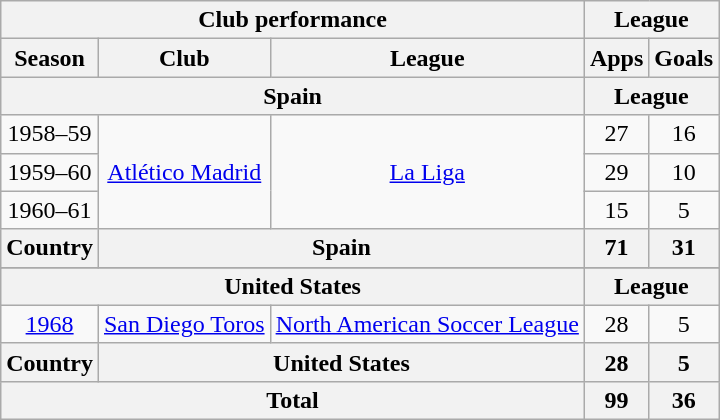<table class="wikitable" style="text-align:center;">
<tr>
<th colspan=3>Club performance</th>
<th colspan=2>League</th>
</tr>
<tr>
<th>Season</th>
<th>Club</th>
<th>League</th>
<th>Apps</th>
<th>Goals</th>
</tr>
<tr>
<th colspan=3>Spain</th>
<th colspan=2>League</th>
</tr>
<tr>
<td>1958–59</td>
<td rowspan="3"><a href='#'>Atlético Madrid</a></td>
<td rowspan="3"><a href='#'>La Liga</a></td>
<td>27</td>
<td>16</td>
</tr>
<tr>
<td>1959–60</td>
<td>29</td>
<td>10</td>
</tr>
<tr>
<td>1960–61</td>
<td>15</td>
<td>5</td>
</tr>
<tr>
<th rowspan=1>Country</th>
<th colspan=2>Spain</th>
<th>71</th>
<th>31</th>
</tr>
<tr>
</tr>
<tr>
<th colspan=3>United States</th>
<th colspan=2>League</th>
</tr>
<tr>
<td><a href='#'>1968</a></td>
<td><a href='#'>San Diego Toros</a></td>
<td><a href='#'>North American Soccer League</a></td>
<td>28</td>
<td>5</td>
</tr>
<tr>
<th rowspan=1>Country</th>
<th colspan=2>United States</th>
<th>28</th>
<th>5</th>
</tr>
<tr>
<th colspan=3>Total</th>
<th>99</th>
<th>36</th>
</tr>
</table>
